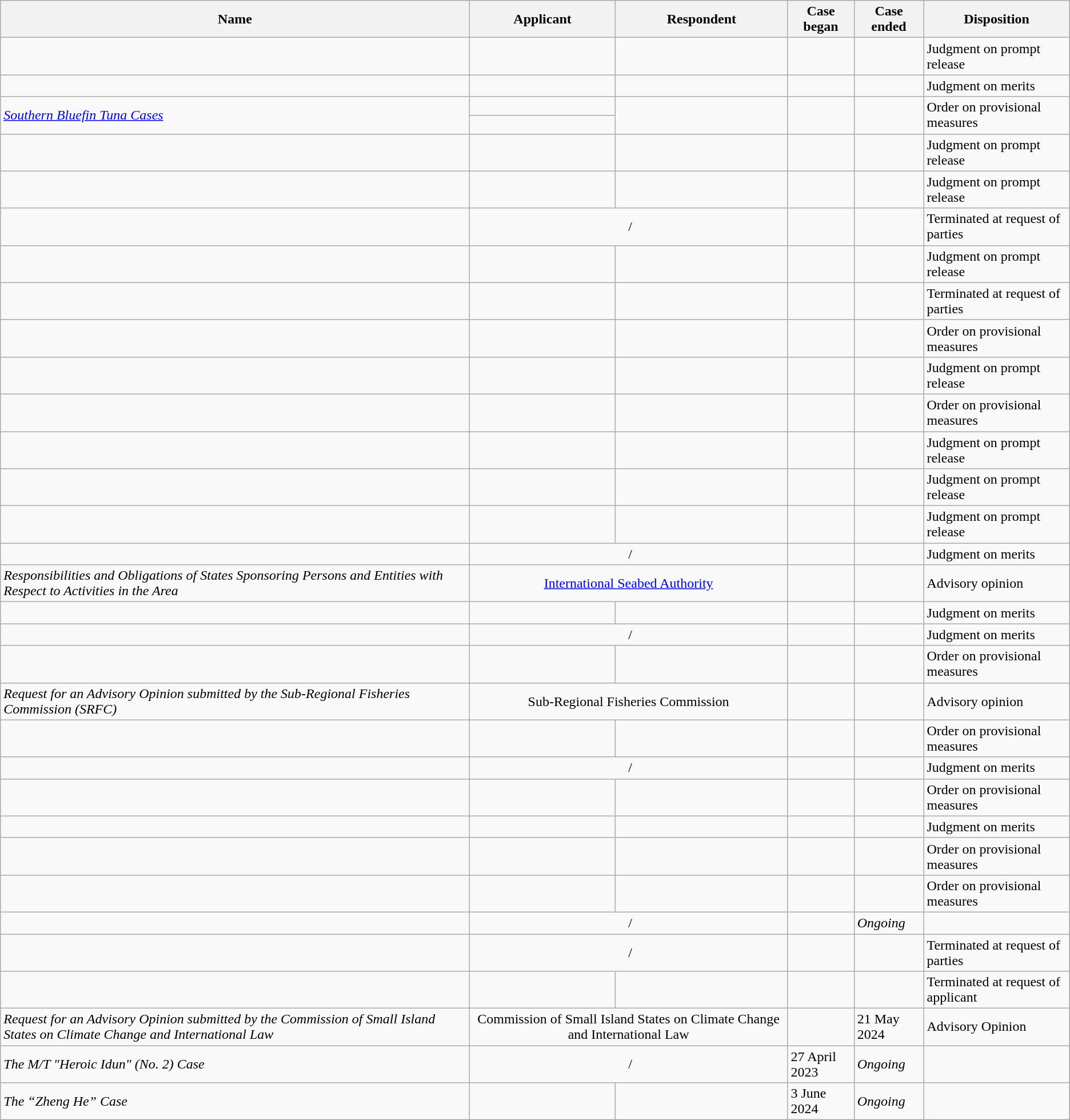<table class="wikitable sortable mw-collapsible">
<tr>
<th scope="col">Name</th>
<th scope="col">Applicant</th>
<th scope="col">Respondent</th>
<th scope="col">Case began</th>
<th scope="col">Case ended</th>
<th scope="col">Disposition</th>
</tr>
<tr>
<td scope="row"></td>
<td align="center"></td>
<td align="center"></td>
<td></td>
<td></td>
<td>Judgment on prompt release</td>
</tr>
<tr>
<td scope="row"></td>
<td align="center"></td>
<td align="center"></td>
<td></td>
<td></td>
<td>Judgment on merits</td>
</tr>
<tr>
<td scope="row" rowspan="2"><em><a href='#'>Southern Bluefin Tuna Cases</a></em></td>
<td align="center"></td>
<td rowspan="2" align="center"></td>
<td rowspan="2"></td>
<td rowspan="2"></td>
<td rowspan="2">Order on provisional measures</td>
</tr>
<tr>
<td align="center"></td>
</tr>
<tr>
<td scope="row"></td>
<td align="center"></td>
<td align="center"></td>
<td></td>
<td></td>
<td>Judgment on prompt release</td>
</tr>
<tr>
<td scope="row"></td>
<td align="center"></td>
<td align="center"></td>
<td></td>
<td></td>
<td>Judgment on prompt release</td>
</tr>
<tr>
<td scope="row"></td>
<td colspan="2" align="center"> / </td>
<td></td>
<td></td>
<td>Terminated at request of parties</td>
</tr>
<tr>
<td scope="row"></td>
<td align="center"></td>
<td align="center"></td>
<td></td>
<td></td>
<td>Judgment on prompt release</td>
</tr>
<tr>
<td scope="row"></td>
<td align="center"></td>
<td align="center"></td>
<td></td>
<td></td>
<td>Terminated at request of parties</td>
</tr>
<tr>
<td scope="row"></td>
<td align="center"></td>
<td align="center"></td>
<td></td>
<td></td>
<td>Order on provisional measures</td>
</tr>
<tr>
<td scope="row"></td>
<td align="center"></td>
<td align="center"></td>
<td></td>
<td></td>
<td>Judgment on prompt release</td>
</tr>
<tr>
<td scope="row"></td>
<td align="center"></td>
<td align="center"></td>
<td></td>
<td></td>
<td>Order on provisional measures</td>
</tr>
<tr>
<td scope="row"></td>
<td align="center"></td>
<td align="center"></td>
<td></td>
<td></td>
<td>Judgment on prompt release</td>
</tr>
<tr>
<td scope="row"></td>
<td align="center"></td>
<td align="center"></td>
<td></td>
<td></td>
<td>Judgment on prompt release</td>
</tr>
<tr>
<td scope="row"></td>
<td align="center"></td>
<td align="center"></td>
<td></td>
<td></td>
<td>Judgment on prompt release</td>
</tr>
<tr>
<td scope="row"></td>
<td colspan="2" align="center"> / </td>
<td></td>
<td></td>
<td>Judgment on merits</td>
</tr>
<tr>
<td scope="row"><em>Responsibilities and Obligations of States Sponsoring Persons and Entities with Respect to Activities in the Area</em></td>
<td colspan="2" align="center"><a href='#'>International Seabed Authority</a></td>
<td></td>
<td></td>
<td>Advisory opinion</td>
</tr>
<tr>
<td scope="row"></td>
<td align="center"></td>
<td align="center"></td>
<td></td>
<td></td>
<td>Judgment on merits</td>
</tr>
<tr>
<td scope="row"></td>
<td colspan="2" align="center"> / </td>
<td></td>
<td></td>
<td>Judgment on merits</td>
</tr>
<tr>
<td scope="row"></td>
<td align="center"></td>
<td align="center"></td>
<td></td>
<td></td>
<td>Order on provisional measures</td>
</tr>
<tr>
<td scope="row"><em>Request for an Advisory Opinion submitted by the Sub-Regional Fisheries Commission (SRFC)</em></td>
<td colspan="2" align="center">Sub-Regional Fisheries Commission</td>
<td></td>
<td></td>
<td>Advisory opinion</td>
</tr>
<tr>
<td scope="row"></td>
<td align="center"></td>
<td align="center"></td>
<td></td>
<td></td>
<td>Order on provisional measures</td>
</tr>
<tr>
<td scope="row"></td>
<td colspan="2" align="center"> / </td>
<td></td>
<td></td>
<td>Judgment on merits</td>
</tr>
<tr>
<td scope="row"></td>
<td align="center"></td>
<td align="center"></td>
<td></td>
<td></td>
<td>Order on provisional measures</td>
</tr>
<tr>
<td scope="row"></td>
<td align="center"></td>
<td align="center"></td>
<td></td>
<td></td>
<td>Judgment on merits</td>
</tr>
<tr>
<td scope="row"></td>
<td align="center"></td>
<td align="center"></td>
<td></td>
<td></td>
<td>Order on provisional measures</td>
</tr>
<tr>
<td scope="row"></td>
<td align="center"></td>
<td align="center"></td>
<td></td>
<td></td>
<td>Order on provisional measures</td>
</tr>
<tr>
<td scope="row"></td>
<td colspan="2" align="center"> / </td>
<td></td>
<td><em>Ongoing</em></td>
<td></td>
</tr>
<tr>
<td scope="row"></td>
<td colspan="2" align="center"> / </td>
<td></td>
<td></td>
<td>Terminated at request of parties</td>
</tr>
<tr>
<td scope="row"></td>
<td align="center"></td>
<td align="center"></td>
<td></td>
<td></td>
<td>Terminated at request of applicant</td>
</tr>
<tr>
<td scope="row"><em>Request for an Advisory Opinion submitted by the Commission of Small Island States on Climate Change and International Law</em></td>
<td colspan="2" align="center">Commission of Small Island States on Climate Change and International Law</td>
<td></td>
<td>21 May 2024</td>
<td>Advisory Opinion</td>
</tr>
<tr>
<td><em>The M/T "Heroic Idun" (No. 2) Case</em></td>
<td colspan="2" align="center"> / </td>
<td>27 April 2023</td>
<td><em>Ongoing</em></td>
<td></td>
</tr>
<tr>
<td><em>The “Zheng He” Case</em></td>
<td align="center"></td>
<td align="center"></td>
<td>3 June 2024</td>
<td><em>Ongoing</em></td>
<td></td>
</tr>
</table>
